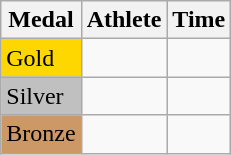<table class="wikitable">
<tr>
<th>Medal</th>
<th>Athlete</th>
<th>Time</th>
</tr>
<tr>
<td bgcolor="gold">Gold</td>
<td></td>
<td></td>
</tr>
<tr>
<td bgcolor="silver">Silver</td>
<td></td>
<td></td>
</tr>
<tr>
<td bgcolor="CC9966">Bronze</td>
<td></td>
<td></td>
</tr>
</table>
